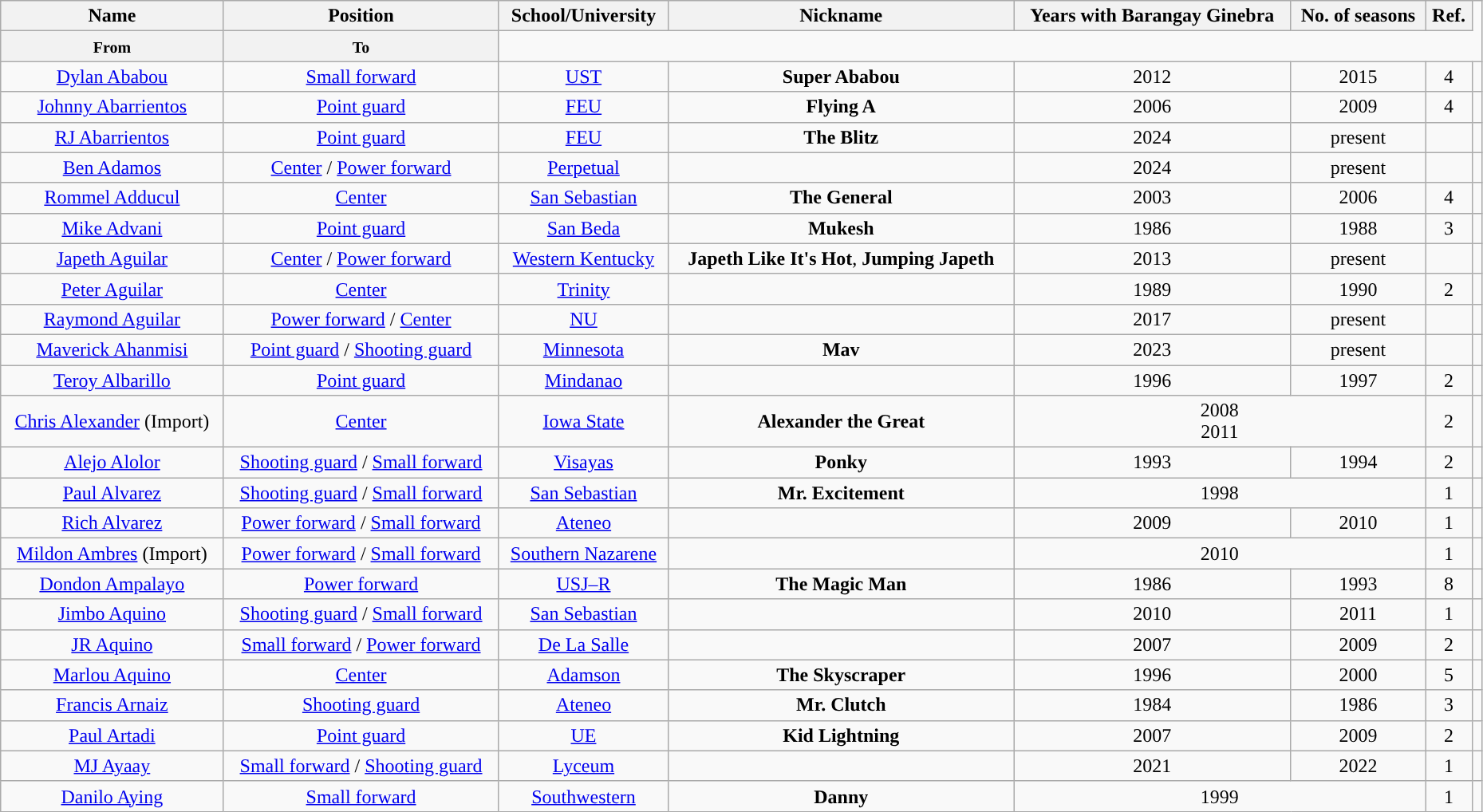<table class="wikitable sortable" style="text-align:center" width="98%">
<tr>
<th>Name</th>
<th>Position</th>
<th>School/University</th>
<th>Nickname</th>
<th>Years with Barangay Ginebra</th>
<th>No. of seasons</th>
<th>Ref.</th>
</tr>
<tr>
<th><small>From</small></th>
<th><small>To</small></th>
</tr>
<tr>
<td><a href='#'>Dylan Ababou</a></td>
<td><a href='#'>Small forward</a></td>
<td><a href='#'>UST</a></td>
<td><strong>Super Ababou</strong></td>
<td>2012</td>
<td>2015</td>
<td>4</td>
<td></td>
</tr>
<tr>
<td><a href='#'>Johnny Abarrientos</a></td>
<td><a href='#'>Point guard</a></td>
<td><a href='#'>FEU</a></td>
<td><strong>Flying A</strong></td>
<td>2006</td>
<td>2009</td>
<td>4</td>
<td></td>
</tr>
<tr>
<td><a href='#'>RJ Abarrientos</a></td>
<td><a href='#'>Point guard</a></td>
<td><a href='#'>FEU</a></td>
<td><strong>The Blitz</strong></td>
<td>2024</td>
<td>present</td>
<td></td>
<td></td>
</tr>
<tr>
<td><a href='#'>Ben Adamos</a></td>
<td><a href='#'>Center</a> / <a href='#'>Power forward</a></td>
<td><a href='#'>Perpetual</a></td>
<td></td>
<td>2024</td>
<td>present</td>
<td></td>
</tr>
<tr>
<td><a href='#'>Rommel Adducul</a></td>
<td><a href='#'>Center</a></td>
<td><a href='#'>San Sebastian</a></td>
<td><strong>The General</strong></td>
<td>2003</td>
<td>2006</td>
<td>4</td>
<td></td>
</tr>
<tr>
<td><a href='#'>Mike Advani</a></td>
<td><a href='#'>Point guard</a></td>
<td><a href='#'>San Beda</a></td>
<td><strong>Mukesh</strong></td>
<td>1986</td>
<td>1988</td>
<td>3</td>
<td></td>
</tr>
<tr>
<td><a href='#'>Japeth Aguilar</a></td>
<td><a href='#'>Center</a> / <a href='#'>Power forward</a></td>
<td><a href='#'>Western Kentucky</a></td>
<td><strong>Japeth Like It's Hot</strong>, <strong>Jumping Japeth</strong></td>
<td>2013</td>
<td>present</td>
<td></td>
<td></td>
</tr>
<tr>
<td><a href='#'>Peter Aguilar</a></td>
<td><a href='#'>Center</a></td>
<td><a href='#'>Trinity</a></td>
<td></td>
<td>1989</td>
<td>1990</td>
<td>2</td>
<td></td>
</tr>
<tr>
<td><a href='#'>Raymond Aguilar</a></td>
<td><a href='#'>Power forward</a> / <a href='#'>Center</a></td>
<td><a href='#'>NU</a></td>
<td></td>
<td>2017</td>
<td>present</td>
<td></td>
<td></td>
</tr>
<tr>
<td><a href='#'>Maverick Ahanmisi</a></td>
<td><a href='#'>Point guard</a> / <a href='#'>Shooting guard</a></td>
<td><a href='#'>Minnesota</a></td>
<td><strong>Mav</strong></td>
<td>2023</td>
<td>present</td>
<td></td>
<td></td>
</tr>
<tr>
<td><a href='#'>Teroy Albarillo</a></td>
<td><a href='#'>Point guard</a></td>
<td><a href='#'>Mindanao</a></td>
<td></td>
<td>1996</td>
<td>1997</td>
<td>2</td>
<td></td>
</tr>
<tr>
<td><a href='#'>Chris Alexander</a> (Import)</td>
<td><a href='#'>Center</a></td>
<td><a href='#'>Iowa State</a></td>
<td><strong>Alexander the Great</strong></td>
<td colspan="2">2008<br>2011</td>
<td>2</td>
<td></td>
</tr>
<tr>
<td><a href='#'>Alejo Alolor</a></td>
<td><a href='#'>Shooting guard</a> / <a href='#'>Small forward</a></td>
<td><a href='#'>Visayas</a></td>
<td><strong>Ponky</strong></td>
<td>1993</td>
<td>1994</td>
<td>2</td>
<td></td>
</tr>
<tr>
<td><a href='#'>Paul Alvarez</a></td>
<td><a href='#'>Shooting guard</a> / <a href='#'>Small forward</a></td>
<td><a href='#'>San Sebastian</a></td>
<td><strong>Mr. Excitement</strong></td>
<td colspan="2">1998</td>
<td>1</td>
<td></td>
</tr>
<tr>
<td><a href='#'>Rich Alvarez</a></td>
<td><a href='#'>Power forward</a> / <a href='#'>Small forward</a></td>
<td><a href='#'>Ateneo</a></td>
<td></td>
<td>2009</td>
<td>2010</td>
<td>1</td>
<td></td>
</tr>
<tr>
<td><a href='#'>Mildon Ambres</a> (Import)</td>
<td><a href='#'>Power forward</a> / <a href='#'>Small forward</a></td>
<td><a href='#'>Southern Nazarene</a></td>
<td></td>
<td colspan="2">2010</td>
<td>1</td>
<td></td>
</tr>
<tr>
<td><a href='#'>Dondon Ampalayo</a></td>
<td><a href='#'>Power forward</a></td>
<td><a href='#'>USJ–R</a></td>
<td><strong>The Magic Man</strong></td>
<td>1986</td>
<td>1993</td>
<td>8</td>
<td></td>
</tr>
<tr>
<td><a href='#'>Jimbo Aquino</a></td>
<td><a href='#'>Shooting guard</a> / <a href='#'>Small forward</a></td>
<td><a href='#'>San Sebastian</a></td>
<td></td>
<td>2010</td>
<td>2011</td>
<td>1</td>
<td></td>
</tr>
<tr>
<td><a href='#'>JR Aquino</a></td>
<td><a href='#'>Small forward</a> / <a href='#'>Power forward</a></td>
<td><a href='#'>De La Salle</a></td>
<td></td>
<td>2007</td>
<td>2009</td>
<td>2</td>
<td></td>
</tr>
<tr>
<td><a href='#'>Marlou Aquino</a></td>
<td><a href='#'>Center</a></td>
<td><a href='#'>Adamson</a></td>
<td><strong>The Skyscraper</strong></td>
<td>1996</td>
<td>2000</td>
<td>5</td>
<td></td>
</tr>
<tr>
<td><a href='#'>Francis Arnaiz</a></td>
<td><a href='#'>Shooting guard</a></td>
<td><a href='#'>Ateneo</a></td>
<td><strong>Mr. Clutch</strong></td>
<td>1984</td>
<td>1986</td>
<td>3</td>
<td></td>
</tr>
<tr>
<td><a href='#'>Paul Artadi</a></td>
<td><a href='#'>Point guard</a></td>
<td><a href='#'>UE</a></td>
<td><strong>Kid Lightning</strong></td>
<td>2007</td>
<td>2009</td>
<td>2</td>
<td></td>
</tr>
<tr>
<td><a href='#'>MJ Ayaay</a></td>
<td><a href='#'>Small forward</a> / <a href='#'>Shooting guard</a></td>
<td><a href='#'>Lyceum</a></td>
<td></td>
<td>2021</td>
<td>2022</td>
<td>1</td>
<td></td>
</tr>
<tr>
<td><a href='#'>Danilo Aying</a></td>
<td><a href='#'>Small forward</a></td>
<td><a href='#'>Southwestern</a></td>
<td><strong>Danny</strong></td>
<td colspan="2">1999</td>
<td>1</td>
<td></td>
</tr>
</table>
